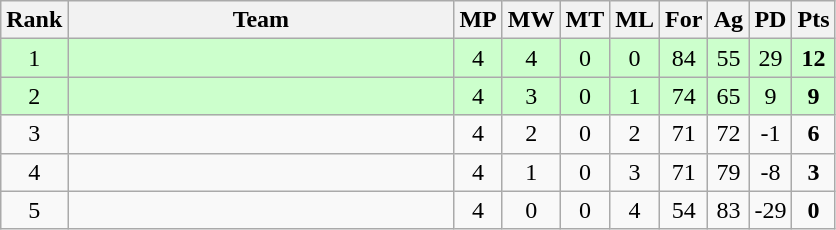<table class=wikitable style="text-align:center">
<tr>
<th width=20>Rank</th>
<th width=250>Team</th>
<th width=20>MP</th>
<th width=20>MW</th>
<th width=20>MT</th>
<th width=20>ML</th>
<th width=20>For</th>
<th width=20>Ag</th>
<th width=20>PD</th>
<th width=20>Pts</th>
</tr>
<tr bgcolor="#ccffcc">
<td>1</td>
<td align=left><strong></strong></td>
<td>4</td>
<td>4</td>
<td>0</td>
<td>0</td>
<td>84</td>
<td>55</td>
<td>29</td>
<td><strong>12</strong></td>
</tr>
<tr bgcolor="#ccffcc">
<td>2</td>
<td align=left><strong></strong></td>
<td>4</td>
<td>3</td>
<td>0</td>
<td>1</td>
<td>74</td>
<td>65</td>
<td>9</td>
<td><strong>9</strong></td>
</tr>
<tr>
<td>3</td>
<td align=left></td>
<td>4</td>
<td>2</td>
<td>0</td>
<td>2</td>
<td>71</td>
<td>72</td>
<td>-1</td>
<td><strong>6</strong></td>
</tr>
<tr>
<td>4</td>
<td align=left></td>
<td>4</td>
<td>1</td>
<td>0</td>
<td>3</td>
<td>71</td>
<td>79</td>
<td>-8</td>
<td><strong>3</strong></td>
</tr>
<tr>
<td>5</td>
<td align=left></td>
<td>4</td>
<td>0</td>
<td>0</td>
<td>4</td>
<td>54</td>
<td>83</td>
<td>-29</td>
<td><strong>0</strong></td>
</tr>
</table>
